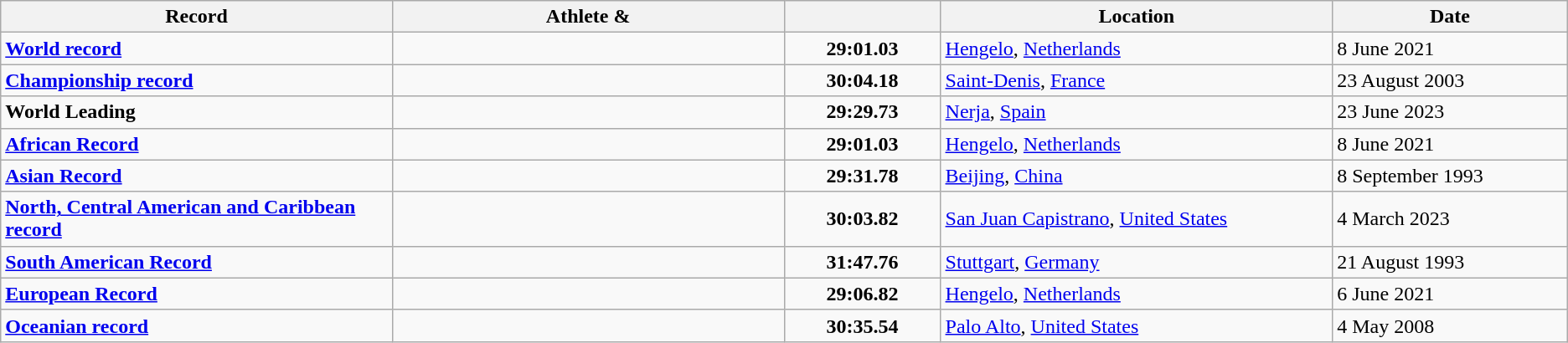<table class="wikitable">
<tr>
<th width=25% align=center>Record</th>
<th width=25% align=center>Athlete & </th>
<th width=10% align=center></th>
<th width=25% align=center>Location</th>
<th width=15% align=center>Date</th>
</tr>
<tr>
<td><strong><a href='#'>World record</a></strong></td>
<td></td>
<td align=center><strong>29:01.03</strong></td>
<td><a href='#'>Hengelo</a>, <a href='#'>Netherlands</a></td>
<td>8 June 2021</td>
</tr>
<tr>
<td><strong><a href='#'>Championship record</a></strong></td>
<td></td>
<td align=center><strong>30:04.18</strong></td>
<td><a href='#'>Saint-Denis</a>, <a href='#'>France</a></td>
<td>23 August 2003</td>
</tr>
<tr>
<td><strong>World Leading</strong></td>
<td></td>
<td align=center><strong> 29:29.73 </strong></td>
<td><a href='#'>Nerja</a>, <a href='#'>Spain</a></td>
<td>23 June 2023</td>
</tr>
<tr>
<td><strong><a href='#'>African Record</a></strong></td>
<td></td>
<td align=center><strong>29:01.03</strong></td>
<td><a href='#'>Hengelo</a>, <a href='#'>Netherlands</a></td>
<td>8 June 2021</td>
</tr>
<tr>
<td><strong><a href='#'>Asian Record</a></strong></td>
<td></td>
<td align=center><strong>29:31.78</strong></td>
<td><a href='#'>Beijing</a>, <a href='#'>China</a></td>
<td>8 September 1993</td>
</tr>
<tr>
<td><strong><a href='#'>North, Central American and Caribbean record</a></strong></td>
<td></td>
<td align=center><strong>30:03.82 </strong></td>
<td><a href='#'>San Juan Capistrano</a>, <a href='#'>United States</a></td>
<td>4 March 2023</td>
</tr>
<tr>
<td><strong><a href='#'>South American Record</a></strong></td>
<td></td>
<td align=center><strong>31:47.76</strong></td>
<td><a href='#'>Stuttgart</a>, <a href='#'>Germany</a></td>
<td>21 August 1993</td>
</tr>
<tr>
<td><strong><a href='#'>European Record</a></strong></td>
<td></td>
<td align=center><strong>29:06.82</strong></td>
<td><a href='#'>Hengelo</a>, <a href='#'>Netherlands</a></td>
<td>6 June 2021</td>
</tr>
<tr>
<td><strong><a href='#'>Oceanian record</a></strong></td>
<td></td>
<td align=center><strong>30:35.54</strong></td>
<td><a href='#'>Palo Alto</a>, <a href='#'>United States</a></td>
<td>4 May 2008</td>
</tr>
</table>
